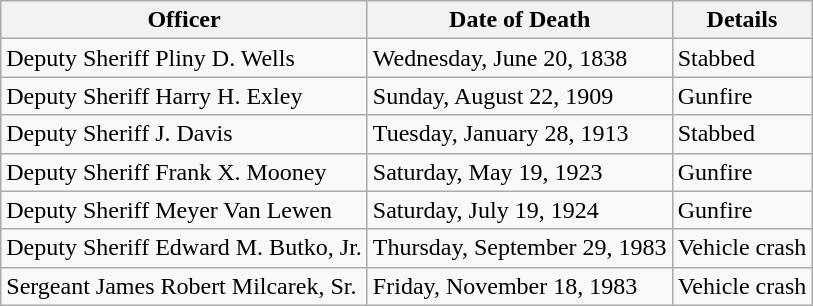<table class="wikitable">
<tr>
<th>Officer</th>
<th>Date of Death</th>
<th>Details</th>
</tr>
<tr>
<td>Deputy Sheriff Pliny D. Wells</td>
<td>Wednesday, June 20, 1838</td>
<td>Stabbed</td>
</tr>
<tr>
<td>Deputy Sheriff Harry H. Exley</td>
<td>Sunday, August 22, 1909</td>
<td>Gunfire</td>
</tr>
<tr>
<td>Deputy Sheriff J. Davis</td>
<td>Tuesday, January 28, 1913</td>
<td>Stabbed</td>
</tr>
<tr>
<td>Deputy Sheriff Frank X. Mooney</td>
<td>Saturday, May 19, 1923</td>
<td>Gunfire</td>
</tr>
<tr>
<td>Deputy Sheriff Meyer Van Lewen</td>
<td>Saturday, July 19, 1924</td>
<td>Gunfire</td>
</tr>
<tr>
<td>Deputy Sheriff Edward M. Butko, Jr.</td>
<td>Thursday, September 29, 1983</td>
<td>Vehicle crash</td>
</tr>
<tr>
<td>Sergeant James Robert Milcarek, Sr.</td>
<td>Friday, November 18, 1983</td>
<td>Vehicle crash</td>
</tr>
</table>
